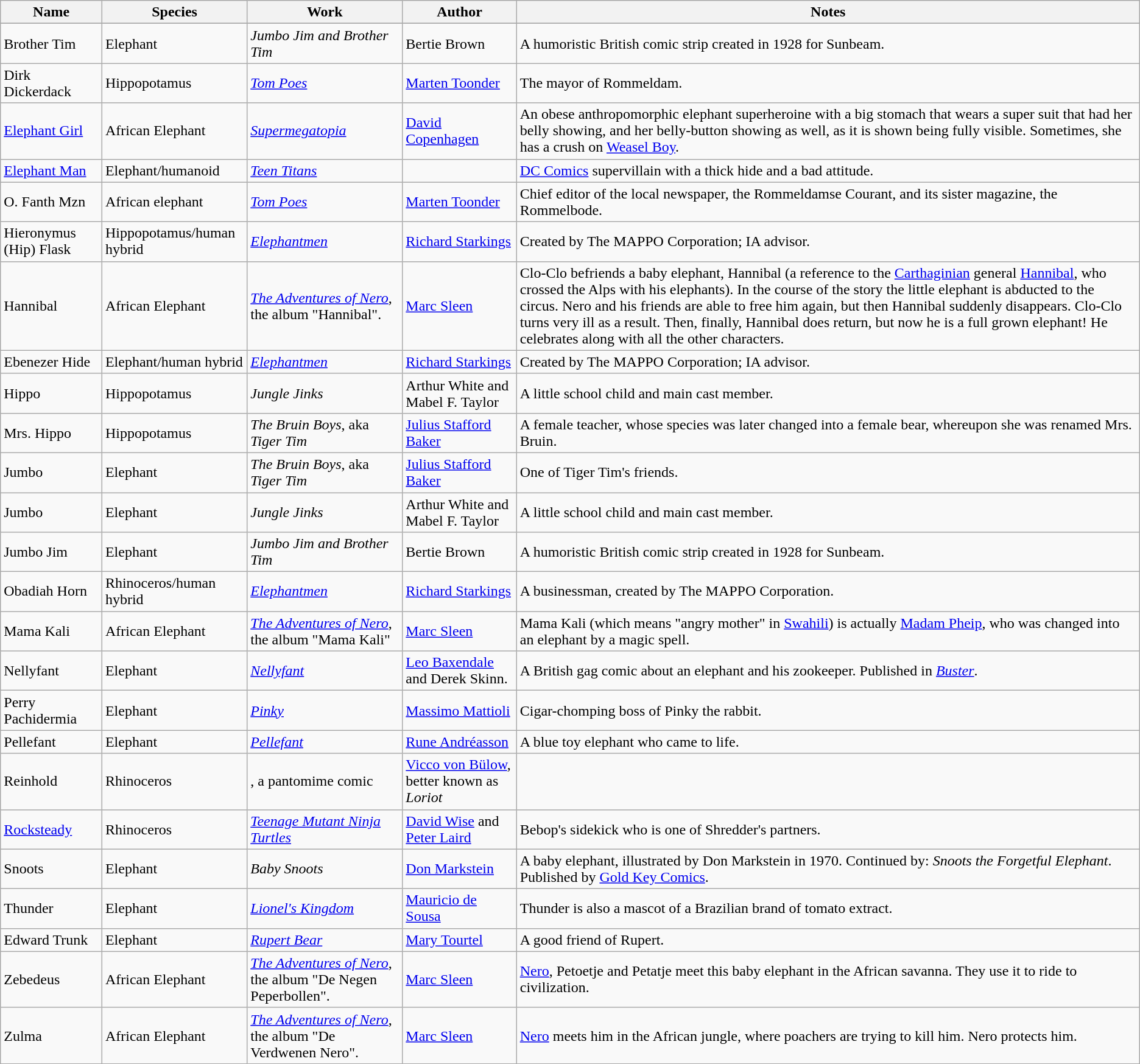<table class="wikitable sortable">
<tr>
<th>Name</th>
<th>Species</th>
<th>Work</th>
<th>Author</th>
<th>Notes</th>
</tr>
<tr>
</tr>
<tr>
<td>Brother Tim</td>
<td>Elephant</td>
<td><em>Jumbo Jim and Brother Tim</em></td>
<td>Bertie Brown</td>
<td>A humoristic British comic strip created in 1928 for Sunbeam.</td>
</tr>
<tr>
<td>Dirk Dickerdack</td>
<td>Hippopotamus</td>
<td><em><a href='#'>Tom Poes</a></em></td>
<td><a href='#'>Marten Toonder</a></td>
<td>The mayor of Rommeldam.</td>
</tr>
<tr>
<td><a href='#'>Elephant Girl</a></td>
<td>African Elephant</td>
<td><em><a href='#'>Supermegatopia</a></em></td>
<td><a href='#'>David Copenhagen</a></td>
<td>An obese anthropomorphic elephant superheroine with a big stomach that wears a super suit that had her belly showing, and her belly-button showing as well, as it is shown being fully visible. Sometimes, she has a crush on <a href='#'>Weasel Boy</a>.</td>
</tr>
<tr>
<td><a href='#'>Elephant Man</a></td>
<td>Elephant/humanoid</td>
<td><em><a href='#'>Teen Titans</a></em></td>
<td></td>
<td><a href='#'>DC Comics</a> supervillain with a thick hide and a bad attitude.</td>
</tr>
<tr>
<td>O. Fanth Mzn</td>
<td>African elephant</td>
<td><em><a href='#'>Tom Poes</a></em></td>
<td><a href='#'>Marten Toonder</a></td>
<td>Chief editor of the local newspaper, the Rommeldamse Courant, and its sister magazine, the Rommelbode.</td>
</tr>
<tr>
<td>Hieronymus (Hip) Flask</td>
<td>Hippopotamus/human hybrid</td>
<td><em><a href='#'>Elephantmen</a></em></td>
<td><a href='#'>Richard Starkings</a></td>
<td>Created by The MAPPO Corporation; IA advisor.</td>
</tr>
<tr>
<td>Hannibal</td>
<td>African Elephant</td>
<td><em><a href='#'>The Adventures of Nero</a></em>, the album "Hannibal".</td>
<td><a href='#'>Marc Sleen</a></td>
<td>Clo-Clo befriends a baby elephant, Hannibal (a reference to the <a href='#'>Carthaginian</a> general <a href='#'>Hannibal</a>, who crossed the Alps with his elephants). In the course of the story the little elephant is abducted to the circus. Nero and his friends are able to free him again, but then Hannibal suddenly disappears. Clo-Clo turns very ill as a result. Then, finally, Hannibal does return, but now he is a full grown elephant! He celebrates along with all the other characters.</td>
</tr>
<tr>
<td>Ebenezer Hide</td>
<td>Elephant/human hybrid</td>
<td><em><a href='#'>Elephantmen</a></em></td>
<td><a href='#'>Richard Starkings</a></td>
<td>Created by The MAPPO Corporation; IA advisor.</td>
</tr>
<tr>
<td>Hippo</td>
<td>Hippopotamus</td>
<td><em>Jungle Jinks</em></td>
<td>Arthur White and Mabel F. Taylor</td>
<td>A little school child and main cast member.</td>
</tr>
<tr>
<td>Mrs. Hippo</td>
<td>Hippopotamus</td>
<td><em>The Bruin Boys</em>, aka <em>Tiger Tim</em></td>
<td><a href='#'>Julius Stafford Baker</a></td>
<td>A female teacher, whose species was later changed into a female bear, whereupon she was renamed Mrs. Bruin.</td>
</tr>
<tr>
<td>Jumbo</td>
<td>Elephant</td>
<td><em>The Bruin Boys</em>, aka <em>Tiger Tim</em></td>
<td><a href='#'>Julius Stafford Baker</a></td>
<td>One of Tiger Tim's friends.</td>
</tr>
<tr>
<td>Jumbo</td>
<td>Elephant</td>
<td><em>Jungle Jinks</em></td>
<td>Arthur White and Mabel F. Taylor</td>
<td>A little school child and main cast member.</td>
</tr>
<tr>
<td>Jumbo Jim</td>
<td>Elephant</td>
<td><em>Jumbo Jim and Brother Tim</em></td>
<td>Bertie Brown</td>
<td>A humoristic British comic strip created in 1928 for Sunbeam.</td>
</tr>
<tr>
<td>Obadiah Horn</td>
<td>Rhinoceros/human hybrid</td>
<td><em><a href='#'>Elephantmen</a></em></td>
<td><a href='#'>Richard Starkings</a></td>
<td>A businessman, created by The MAPPO Corporation.</td>
</tr>
<tr>
<td>Mama Kali</td>
<td>African Elephant</td>
<td><em><a href='#'>The Adventures of Nero</a></em>, the album "Mama Kali"</td>
<td><a href='#'>Marc Sleen</a></td>
<td>Mama Kali (which means "angry mother" in <a href='#'>Swahili</a>) is actually <a href='#'>Madam Pheip</a>, who was changed into an elephant by a magic spell.</td>
</tr>
<tr>
<td>Nellyfant</td>
<td>Elephant</td>
<td><em><a href='#'>Nellyfant</a></em></td>
<td><a href='#'>Leo Baxendale</a> and Derek Skinn.</td>
<td>A British gag comic about an elephant and his zookeeper. Published in <em><a href='#'>Buster</a></em>.</td>
</tr>
<tr>
<td>Perry Pachidermia</td>
<td>Elephant</td>
<td><em><a href='#'>Pinky</a></em></td>
<td><a href='#'>Massimo Mattioli</a></td>
<td>Cigar-chomping boss of Pinky the rabbit.</td>
</tr>
<tr>
<td>Pellefant</td>
<td>Elephant</td>
<td><em><a href='#'>Pellefant</a></em></td>
<td><a href='#'>Rune Andréasson</a></td>
<td>A blue toy elephant who came to life.</td>
</tr>
<tr>
<td>Reinhold</td>
<td>Rhinoceros</td>
<td><em></em>, a pantomime comic</td>
<td><a href='#'>Vicco von Bülow</a>, better known as <em>Loriot</em></td>
</tr>
<tr>
<td><a href='#'>Rocksteady</a></td>
<td>Rhinoceros</td>
<td><em><a href='#'>Teenage Mutant Ninja Turtles</a></em></td>
<td><a href='#'>David Wise</a> and <a href='#'>Peter Laird</a></td>
<td>Bebop's sidekick who is one of Shredder's partners.</td>
</tr>
<tr>
<td>Snoots</td>
<td>Elephant</td>
<td><em>Baby Snoots</em></td>
<td><a href='#'>Don Markstein</a></td>
<td>A baby elephant, illustrated by Don Markstein in 1970. Continued by: <em>Snoots the Forgetful Elephant</em>. Published by <a href='#'>Gold Key Comics</a>.</td>
</tr>
<tr>
<td>Thunder</td>
<td>Elephant</td>
<td><em><a href='#'>Lionel's Kingdom</a></em></td>
<td><a href='#'>Mauricio de Sousa</a></td>
<td>Thunder is also a mascot of a Brazilian brand of tomato extract.</td>
</tr>
<tr>
<td>Edward Trunk</td>
<td>Elephant</td>
<td><em><a href='#'>Rupert Bear</a></em></td>
<td><a href='#'>Mary Tourtel</a></td>
<td>A good friend of Rupert.</td>
</tr>
<tr>
<td>Zebedeus</td>
<td>African Elephant</td>
<td><em><a href='#'>The Adventures of Nero</a></em>, the album "De Negen Peperbollen".</td>
<td><a href='#'>Marc Sleen</a></td>
<td><a href='#'>Nero</a>, Petoetje and Petatje meet this baby elephant in the African savanna. They use it to ride to civilization.</td>
</tr>
<tr>
<td>Zulma</td>
<td>African Elephant</td>
<td><em><a href='#'>The Adventures of Nero</a></em>, the album "De Verdwenen Nero".</td>
<td><a href='#'>Marc Sleen</a></td>
<td><a href='#'>Nero</a> meets him in the African jungle, where poachers are trying to kill him. Nero protects him.</td>
</tr>
</table>
